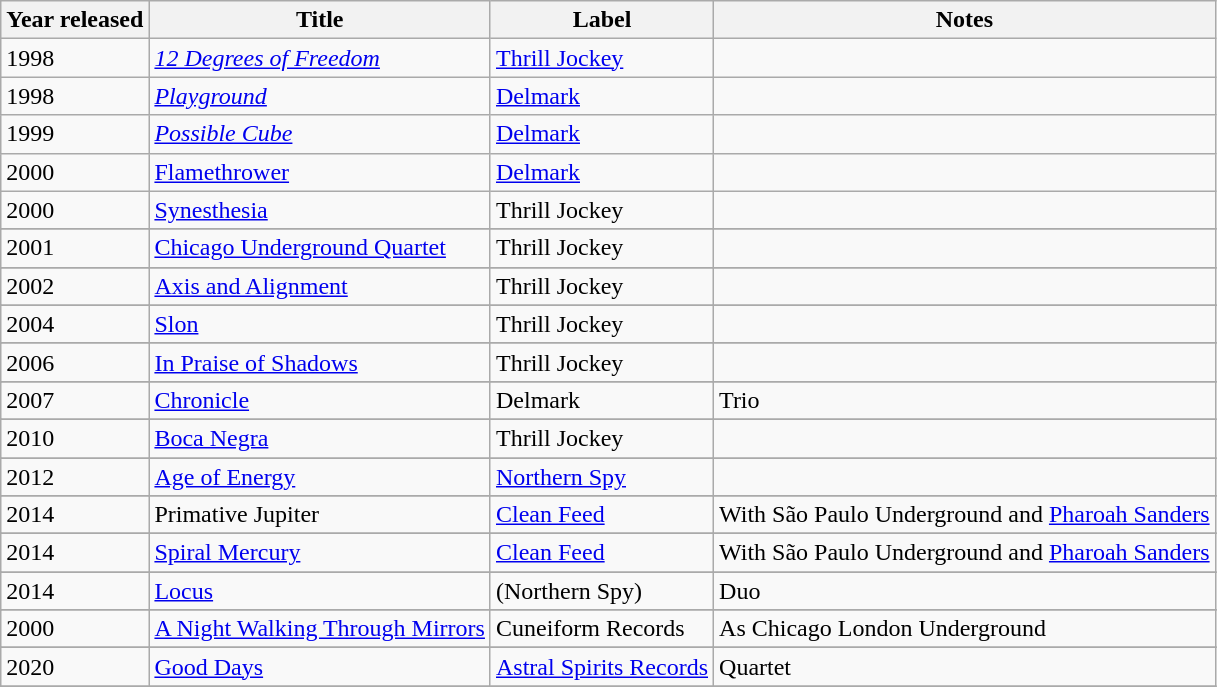<table class="wikitable sortable">
<tr>
<th>Year released</th>
<th>Title</th>
<th>Label</th>
<th>Notes</th>
</tr>
<tr>
<td>1998</td>
<td><em><a href='#'>12 Degrees of Freedom</a></em></td>
<td><a href='#'>Thrill Jockey</a></td>
<td></td>
</tr>
<tr>
<td>1998</td>
<td><em><a href='#'>Playground</a></em></td>
<td><a href='#'>Delmark</a></td>
<td></td>
</tr>
<tr>
<td>1999</td>
<td><em><a href='#'>Possible Cube</a></em></td>
<td><a href='#'>Delmark</a></td>
<td></td>
</tr>
<tr>
<td>2000</td>
<td><a href='#'>Flamethrower</a><em></td>
<td><a href='#'>Delmark</a></td>
<td></td>
</tr>
<tr>
<td>2000</td>
<td></em><a href='#'>Synesthesia</a><em></td>
<td>Thrill Jockey</td>
<td></td>
</tr>
<tr>
</tr>
<tr>
<td>2001</td>
<td></em><a href='#'>Chicago Underground Quartet</a><em></td>
<td>Thrill Jockey</td>
<td></td>
</tr>
<tr>
</tr>
<tr>
<td>2002</td>
<td></em><a href='#'>Axis and Alignment</a><em></td>
<td>Thrill Jockey</td>
<td></td>
</tr>
<tr>
</tr>
<tr>
<td>2004</td>
<td></em><a href='#'>Slon</a><em></td>
<td>Thrill Jockey</td>
<td></td>
</tr>
<tr>
</tr>
<tr>
<td>2006</td>
<td></em><a href='#'>In Praise of Shadows</a><em></td>
<td>Thrill Jockey</td>
<td></td>
</tr>
<tr>
</tr>
<tr>
<td>2007</td>
<td></em><a href='#'>Chronicle</a><em></td>
<td>Delmark</td>
<td>Trio</td>
</tr>
<tr>
</tr>
<tr>
<td>2010</td>
<td></em><a href='#'>Boca Negra</a><em></td>
<td>Thrill Jockey</td>
<td></td>
</tr>
<tr>
</tr>
<tr>
<td>2012</td>
<td></em><a href='#'>Age of Energy</a><em></td>
<td><a href='#'>Northern Spy</a></td>
<td></td>
</tr>
<tr>
</tr>
<tr>
<td>2014</td>
<td></em>Primative Jupiter<em></td>
<td><a href='#'>Clean Feed</a></td>
<td>With São Paulo Underground and <a href='#'>Pharoah Sanders</a></td>
</tr>
<tr>
</tr>
<tr>
<td>2014</td>
<td></em><a href='#'>Spiral Mercury</a><em></td>
<td><a href='#'>Clean Feed</a></td>
<td>With São Paulo Underground and <a href='#'>Pharoah Sanders</a></td>
</tr>
<tr>
</tr>
<tr>
<td>2014</td>
<td></em><a href='#'>Locus</a><em></td>
<td>(Northern Spy)</td>
<td>Duo</td>
</tr>
<tr>
</tr>
<tr>
<td>2000</td>
<td></em><a href='#'>A Night Walking Through Mirrors</a><em></td>
<td>Cuneiform Records</td>
<td>As Chicago London Underground</td>
</tr>
<tr>
</tr>
<tr>
<td>2020</td>
<td></em><a href='#'>Good Days</a><em></td>
<td><a href='#'>Astral Spirits Records</a></td>
<td>Quartet</td>
</tr>
<tr>
</tr>
</table>
